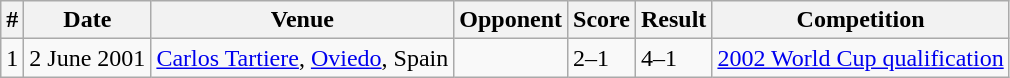<table class="wikitable">
<tr>
<th>#</th>
<th>Date</th>
<th>Venue</th>
<th>Opponent</th>
<th>Score</th>
<th>Result</th>
<th>Competition</th>
</tr>
<tr>
<td>1</td>
<td>2 June 2001</td>
<td><a href='#'>Carlos Tartiere</a>, <a href='#'>Oviedo</a>, Spain</td>
<td></td>
<td>2–1</td>
<td>4–1</td>
<td><a href='#'>2002 World Cup qualification</a></td>
</tr>
</table>
